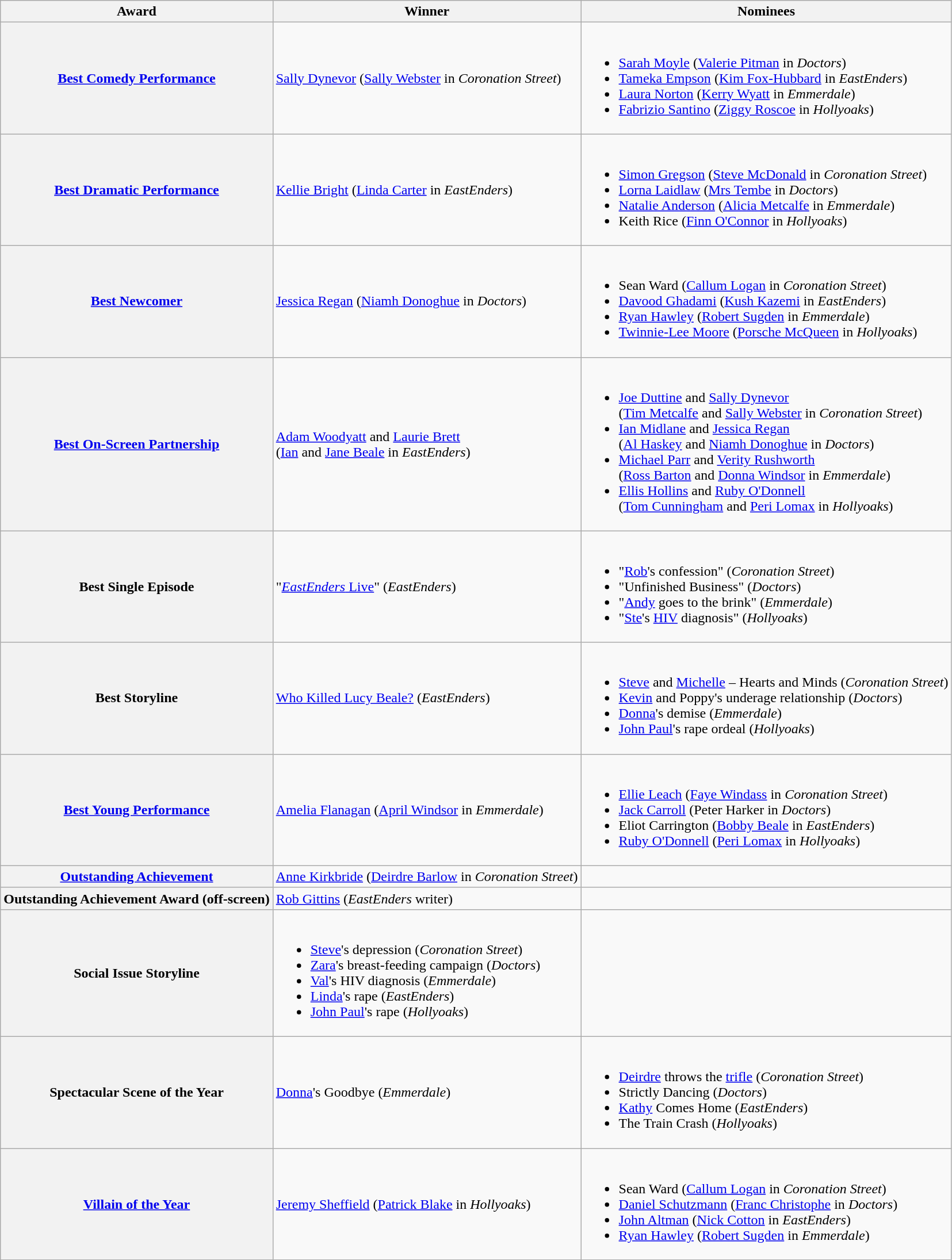<table class="wikitable">
<tr>
<th>Award</th>
<th>Winner</th>
<th>Nominees</th>
</tr>
<tr>
<th scope="row"><a href='#'>Best Comedy Performance</a></th>
<td><a href='#'>Sally Dynevor</a> (<a href='#'>Sally Webster</a> in <em>Coronation Street</em>)</td>
<td><br><ul><li><a href='#'>Sarah Moyle</a> (<a href='#'>Valerie Pitman</a> in <em>Doctors</em>)</li><li><a href='#'>Tameka Empson</a> (<a href='#'>Kim Fox-Hubbard</a> in <em>EastEnders</em>)</li><li><a href='#'>Laura Norton</a> (<a href='#'>Kerry Wyatt</a> in <em>Emmerdale</em>)</li><li><a href='#'>Fabrizio Santino</a> (<a href='#'>Ziggy Roscoe</a> in <em>Hollyoaks</em>)</li></ul></td>
</tr>
<tr>
<th scope="row"><a href='#'>Best Dramatic Performance</a></th>
<td><a href='#'>Kellie Bright</a> (<a href='#'>Linda Carter</a> in <em>EastEnders</em>)</td>
<td><br><ul><li><a href='#'>Simon Gregson</a> (<a href='#'>Steve McDonald</a> in <em>Coronation Street</em>)</li><li><a href='#'>Lorna Laidlaw</a> (<a href='#'>Mrs Tembe</a> in <em>Doctors</em>)</li><li><a href='#'>Natalie Anderson</a> (<a href='#'>Alicia Metcalfe</a> in <em>Emmerdale</em>)</li><li>Keith Rice (<a href='#'>Finn O'Connor</a> in <em>Hollyoaks</em>)</li></ul></td>
</tr>
<tr>
<th scope="row"><a href='#'>Best Newcomer</a></th>
<td><a href='#'>Jessica Regan</a> (<a href='#'>Niamh Donoghue</a> in <em>Doctors</em>)</td>
<td><br><ul><li>Sean Ward (<a href='#'>Callum Logan</a> in <em>Coronation Street</em>)</li><li><a href='#'>Davood Ghadami</a> (<a href='#'>Kush Kazemi</a> in <em>EastEnders</em>)</li><li><a href='#'>Ryan Hawley</a> (<a href='#'>Robert Sugden</a> in <em>Emmerdale</em>)</li><li><a href='#'>Twinnie-Lee Moore</a> (<a href='#'>Porsche McQueen</a> in <em>Hollyoaks</em>)</li></ul></td>
</tr>
<tr>
<th scope="row"><a href='#'>Best On-Screen Partnership</a></th>
<td><a href='#'>Adam Woodyatt</a> and <a href='#'>Laurie Brett</a><br>(<a href='#'>Ian</a> and <a href='#'>Jane Beale</a> in <em>EastEnders</em>)</td>
<td><br><ul><li><a href='#'>Joe Duttine</a> and <a href='#'>Sally Dynevor</a><br>(<a href='#'>Tim Metcalfe</a> and <a href='#'>Sally Webster</a> in <em>Coronation Street</em>)</li><li><a href='#'>Ian Midlane</a> and <a href='#'>Jessica Regan</a><br>(<a href='#'>Al Haskey</a> and <a href='#'>Niamh Donoghue</a> in <em>Doctors</em>)</li><li><a href='#'>Michael Parr</a> and <a href='#'>Verity Rushworth</a><br>(<a href='#'>Ross Barton</a> and <a href='#'>Donna Windsor</a> in <em>Emmerdale</em>)</li><li><a href='#'>Ellis Hollins</a> and <a href='#'>Ruby O'Donnell</a><br>(<a href='#'>Tom Cunningham</a> and <a href='#'>Peri Lomax</a> in <em>Hollyoaks</em>)</li></ul></td>
</tr>
<tr>
<th scope="row">Best Single Episode</th>
<td>"<a href='#'><em>EastEnders</em> Live</a>" (<em>EastEnders</em>)</td>
<td><br><ul><li>"<a href='#'>Rob</a>'s confession" (<em>Coronation Street</em>)</li><li>"Unfinished Business" (<em>Doctors</em>)</li><li>"<a href='#'>Andy</a> goes to the brink" (<em>Emmerdale</em>)</li><li>"<a href='#'>Ste</a>'s <a href='#'>HIV</a> diagnosis" (<em>Hollyoaks</em>)</li></ul></td>
</tr>
<tr>
<th scope="row">Best Storyline</th>
<td><a href='#'>Who Killed Lucy Beale?</a> (<em>EastEnders</em>)</td>
<td><br><ul><li><a href='#'>Steve</a> and <a href='#'>Michelle</a> – Hearts and Minds (<em>Coronation Street</em>)</li><li><a href='#'>Kevin</a> and Poppy's underage relationship (<em>Doctors</em>)</li><li><a href='#'>Donna</a>'s demise (<em>Emmerdale</em>)</li><li><a href='#'>John Paul</a>'s rape ordeal (<em>Hollyoaks</em>)</li></ul></td>
</tr>
<tr>
<th scope="row"><a href='#'>Best Young Performance</a></th>
<td><a href='#'>Amelia Flanagan</a> (<a href='#'>April Windsor</a> in <em>Emmerdale</em>)</td>
<td><br><ul><li><a href='#'>Ellie Leach</a> (<a href='#'>Faye Windass</a> in <em>Coronation Street</em>)</li><li><a href='#'>Jack Carroll</a> (Peter Harker in <em>Doctors</em>)</li><li>Eliot Carrington (<a href='#'>Bobby Beale</a> in <em>EastEnders</em>)</li><li><a href='#'>Ruby O'Donnell</a> (<a href='#'>Peri Lomax</a> in <em>Hollyoaks</em>)</li></ul></td>
</tr>
<tr>
<th scope="row"><a href='#'>Outstanding Achievement</a></th>
<td><a href='#'>Anne Kirkbride</a> (<a href='#'>Deirdre Barlow</a> in <em>Coronation Street</em>)</td>
<td></td>
</tr>
<tr>
<th scope="row">Outstanding Achievement Award (off-screen)</th>
<td><a href='#'>Rob Gittins</a> (<em>EastEnders</em> writer)</td>
<td></td>
</tr>
<tr>
<th scope="row">Social Issue Storyline</th>
<td><br><ul><li><a href='#'>Steve</a>'s depression (<em>Coronation Street</em>)</li><li><a href='#'>Zara</a>'s breast-feeding campaign (<em>Doctors</em>)</li><li><a href='#'>Val</a>'s HIV diagnosis (<em>Emmerdale</em>)</li><li><a href='#'>Linda</a>'s rape (<em>EastEnders</em>)</li><li><a href='#'>John Paul</a>'s rape (<em>Hollyoaks</em>)</li></ul></td>
<td></td>
</tr>
<tr>
<th scope="row">Spectacular Scene of the Year</th>
<td><a href='#'>Donna</a>'s Goodbye (<em>Emmerdale</em>)</td>
<td><br><ul><li><a href='#'>Deirdre</a> throws the <a href='#'>trifle</a> (<em>Coronation Street</em>)</li><li>Strictly Dancing (<em>Doctors</em>)</li><li><a href='#'>Kathy</a> Comes Home (<em>EastEnders</em>)</li><li>The Train Crash (<em>Hollyoaks</em>)</li></ul></td>
</tr>
<tr>
<th scope="row"><a href='#'>Villain of the Year</a></th>
<td><a href='#'>Jeremy Sheffield</a> (<a href='#'>Patrick Blake</a> in <em>Hollyoaks</em>)</td>
<td><br><ul><li>Sean Ward (<a href='#'>Callum Logan</a> in <em>Coronation Street</em>)</li><li><a href='#'>Daniel Schutzmann</a> (<a href='#'>Franc Christophe</a> in <em>Doctors</em>)</li><li><a href='#'>John Altman</a> (<a href='#'>Nick Cotton</a> in <em>EastEnders</em>)</li><li><a href='#'>Ryan Hawley</a> (<a href='#'>Robert Sugden</a> in <em>Emmerdale</em>)</li></ul></td>
</tr>
</table>
